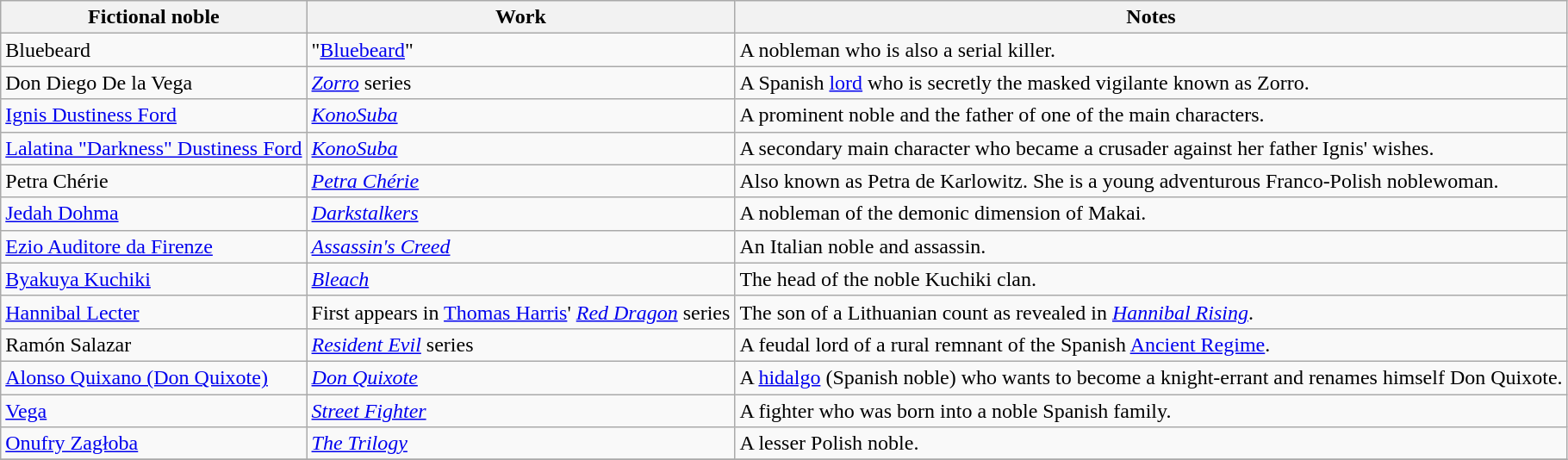<table class="wikitable sortable">
<tr>
<th>Fictional noble</th>
<th>Work</th>
<th class="unsortable">Notes</th>
</tr>
<tr>
<td>Bluebeard</td>
<td>"<a href='#'>Bluebeard</a>"</td>
<td>A nobleman who is also a serial killer.</td>
</tr>
<tr>
<td>Don Diego De la Vega</td>
<td><em><a href='#'>Zorro</a></em> series</td>
<td>A Spanish <a href='#'>lord</a> who is secretly the masked vigilante known as Zorro.</td>
</tr>
<tr>
<td><a href='#'>Ignis Dustiness Ford</a></td>
<td><em><a href='#'>KonoSuba</a></em></td>
<td>A prominent noble and the father of one of the main characters.</td>
</tr>
<tr>
<td><a href='#'>Lalatina "Darkness" Dustiness Ford</a></td>
<td><em><a href='#'>KonoSuba</a></em></td>
<td>A secondary main character who became a crusader against her father Ignis' wishes.</td>
</tr>
<tr>
<td>Petra Chérie</td>
<td><em><a href='#'>Petra Chérie</a></em></td>
<td>Also known as Petra de Karlowitz. She is a young adventurous Franco-Polish noblewoman.</td>
</tr>
<tr>
<td><a href='#'>Jedah Dohma</a></td>
<td><em><a href='#'>Darkstalkers</a></em></td>
<td>A nobleman of the demonic dimension of Makai.</td>
</tr>
<tr>
<td><a href='#'>Ezio Auditore da Firenze</a></td>
<td><em><a href='#'>Assassin's Creed</a></em></td>
<td>An Italian noble and assassin.</td>
</tr>
<tr>
<td><a href='#'>Byakuya Kuchiki</a></td>
<td><em><a href='#'>Bleach</a></em></td>
<td>The head of the noble Kuchiki clan.</td>
</tr>
<tr>
<td><a href='#'>Hannibal Lecter</a></td>
<td>First appears in <a href='#'>Thomas Harris</a>' <em><a href='#'>Red Dragon</a></em> series</td>
<td>The son of a Lithuanian count as revealed in <em><a href='#'>Hannibal Rising</a></em>.</td>
</tr>
<tr>
<td>Ramón Salazar</td>
<td><em><a href='#'>Resident Evil</a></em> series</td>
<td>A feudal lord of a rural remnant of the Spanish <a href='#'>Ancient Regime</a>.</td>
</tr>
<tr>
<td><a href='#'>Alonso Quixano (Don Quixote)</a></td>
<td><em><a href='#'>Don Quixote</a></em></td>
<td>A <a href='#'>hidalgo</a> (Spanish noble) who wants to become a knight-errant and renames himself Don Quixote.</td>
</tr>
<tr>
<td><a href='#'>Vega</a></td>
<td><em><a href='#'>Street Fighter</a></em></td>
<td>A fighter who was born into a noble Spanish family.</td>
</tr>
<tr>
<td><a href='#'>Onufry Zagłoba</a></td>
<td><em><a href='#'>The Trilogy</a></em></td>
<td>A lesser Polish noble.</td>
</tr>
<tr>
</tr>
</table>
